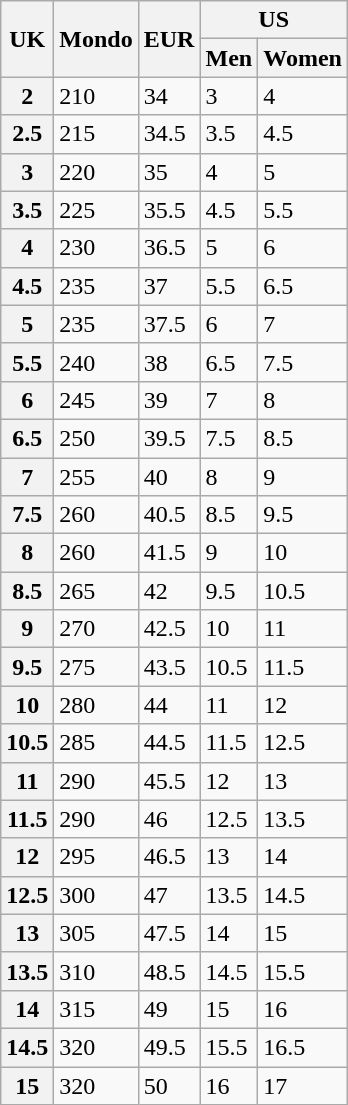<table class="wikitable">
<tr>
<th rowspan=2>UK</th>
<th rowspan=2>Mondo</th>
<th rowspan=2>EUR</th>
<th colspan=2>US</th>
</tr>
<tr>
<th>Men</th>
<th>Women</th>
</tr>
<tr>
<th>2</th>
<td>210</td>
<td>34</td>
<td>3</td>
<td>4</td>
</tr>
<tr>
<th>2.5</th>
<td>215</td>
<td>34.5</td>
<td>3.5</td>
<td>4.5</td>
</tr>
<tr>
<th>3</th>
<td>220</td>
<td>35</td>
<td>4</td>
<td>5</td>
</tr>
<tr>
<th>3.5</th>
<td>225</td>
<td>35.5</td>
<td>4.5</td>
<td>5.5</td>
</tr>
<tr>
<th>4</th>
<td>230</td>
<td>36.5</td>
<td>5</td>
<td>6</td>
</tr>
<tr>
<th>4.5</th>
<td>235</td>
<td>37</td>
<td>5.5</td>
<td>6.5</td>
</tr>
<tr>
<th>5</th>
<td>235</td>
<td>37.5</td>
<td>6</td>
<td>7</td>
</tr>
<tr>
<th>5.5</th>
<td>240</td>
<td>38</td>
<td>6.5</td>
<td>7.5</td>
</tr>
<tr>
<th>6</th>
<td>245</td>
<td>39</td>
<td>7</td>
<td>8</td>
</tr>
<tr>
<th>6.5</th>
<td>250</td>
<td>39.5</td>
<td>7.5</td>
<td>8.5</td>
</tr>
<tr>
<th>7</th>
<td>255</td>
<td>40</td>
<td>8</td>
<td>9</td>
</tr>
<tr>
<th>7.5</th>
<td>260</td>
<td>40.5</td>
<td>8.5</td>
<td>9.5</td>
</tr>
<tr>
<th>8</th>
<td>260</td>
<td>41.5</td>
<td>9</td>
<td>10</td>
</tr>
<tr>
<th>8.5</th>
<td>265</td>
<td>42</td>
<td>9.5</td>
<td>10.5</td>
</tr>
<tr>
<th>9</th>
<td>270</td>
<td>42.5</td>
<td>10</td>
<td>11</td>
</tr>
<tr>
<th>9.5</th>
<td>275</td>
<td>43.5</td>
<td>10.5</td>
<td>11.5</td>
</tr>
<tr>
<th>10</th>
<td>280</td>
<td>44</td>
<td>11</td>
<td>12</td>
</tr>
<tr>
<th>10.5</th>
<td>285</td>
<td>44.5</td>
<td>11.5</td>
<td>12.5</td>
</tr>
<tr>
<th>11</th>
<td>290</td>
<td>45.5</td>
<td>12</td>
<td>13</td>
</tr>
<tr>
<th>11.5</th>
<td>290</td>
<td>46</td>
<td>12.5</td>
<td>13.5</td>
</tr>
<tr>
<th>12</th>
<td>295</td>
<td>46.5</td>
<td>13</td>
<td>14</td>
</tr>
<tr>
<th>12.5</th>
<td>300</td>
<td>47</td>
<td>13.5</td>
<td>14.5</td>
</tr>
<tr>
<th>13</th>
<td>305</td>
<td>47.5</td>
<td>14</td>
<td>15</td>
</tr>
<tr>
<th>13.5</th>
<td>310</td>
<td>48.5</td>
<td>14.5</td>
<td>15.5</td>
</tr>
<tr>
<th>14</th>
<td>315</td>
<td>49</td>
<td>15</td>
<td>16</td>
</tr>
<tr>
<th>14.5</th>
<td>320</td>
<td>49.5</td>
<td>15.5</td>
<td>16.5</td>
</tr>
<tr>
<th>15</th>
<td>320</td>
<td>50</td>
<td>16</td>
<td>17</td>
</tr>
</table>
